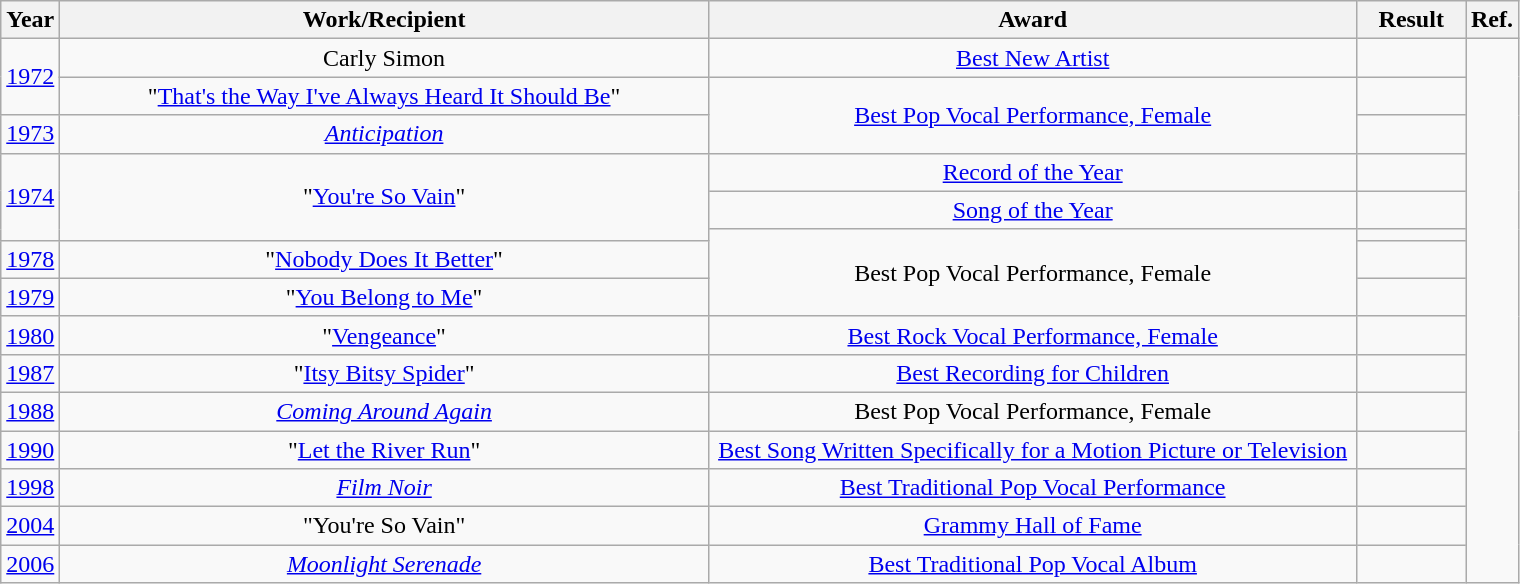<table class="wikitable">
<tr>
<th>Year</th>
<th style="width:425px;">Work/Recipient</th>
<th style="width:425px;">Award</th>
<th width="65">Result</th>
<th width="20">Ref.</th>
</tr>
<tr>
<td align="center" rowspan="2"><a href='#'>1972</a></td>
<td align="center">Carly Simon</td>
<td align="center"><a href='#'>Best New Artist</a></td>
<td></td>
<td rowspan="15" align="center"></td>
</tr>
<tr>
<td align="center">"<a href='#'>That's the Way I've Always Heard It Should Be</a>"</td>
<td align="center" rowspan="2"><a href='#'>Best Pop Vocal Performance, Female</a></td>
<td></td>
</tr>
<tr>
<td><a href='#'>1973</a></td>
<td align="center"><em><a href='#'>Anticipation</a></em></td>
<td></td>
</tr>
<tr>
<td rowspan="3"><a href='#'>1974</a></td>
<td align="center" rowspan="3">"<a href='#'>You're So Vain</a>"</td>
<td align="center"><a href='#'>Record of the Year</a></td>
<td></td>
</tr>
<tr>
<td align="center"><a href='#'>Song of the Year</a></td>
<td></td>
</tr>
<tr>
<td align="center" rowspan="3">Best Pop Vocal Performance, Female</td>
<td></td>
</tr>
<tr>
<td><a href='#'>1978</a></td>
<td align="center">"<a href='#'>Nobody Does It Better</a>"</td>
<td></td>
</tr>
<tr>
<td><a href='#'>1979</a></td>
<td align="center">"<a href='#'>You Belong to Me</a>"</td>
<td></td>
</tr>
<tr>
<td><a href='#'>1980</a></td>
<td align="center">"<a href='#'>Vengeance</a>"</td>
<td align="center"><a href='#'>Best Rock Vocal Performance, Female</a></td>
<td></td>
</tr>
<tr>
<td><a href='#'>1987</a></td>
<td align="center">"<a href='#'>Itsy Bitsy Spider</a>"</td>
<td align="center"><a href='#'>Best Recording for Children</a></td>
<td></td>
</tr>
<tr>
<td><a href='#'>1988</a></td>
<td align="center"><em><a href='#'>Coming Around Again</a></em></td>
<td align="center">Best Pop Vocal Performance, Female</td>
<td></td>
</tr>
<tr>
<td><a href='#'>1990</a></td>
<td align="center">"<a href='#'>Let the River Run</a>"</td>
<td align="center"><a href='#'>Best Song Written Specifically for a Motion Picture or Television</a></td>
<td></td>
</tr>
<tr>
<td><a href='#'>1998</a></td>
<td align="center"><em><a href='#'>Film Noir</a></em></td>
<td align="center"><a href='#'>Best Traditional Pop Vocal Performance</a></td>
<td></td>
</tr>
<tr>
<td><a href='#'>2004</a></td>
<td align="center">"You're So Vain"</td>
<td align="center"><a href='#'>Grammy Hall of Fame</a></td>
<td></td>
</tr>
<tr>
<td><a href='#'>2006</a></td>
<td align="center"><em><a href='#'>Moonlight Serenade</a></em></td>
<td align="center"><a href='#'>Best Traditional Pop Vocal Album</a></td>
<td></td>
</tr>
</table>
